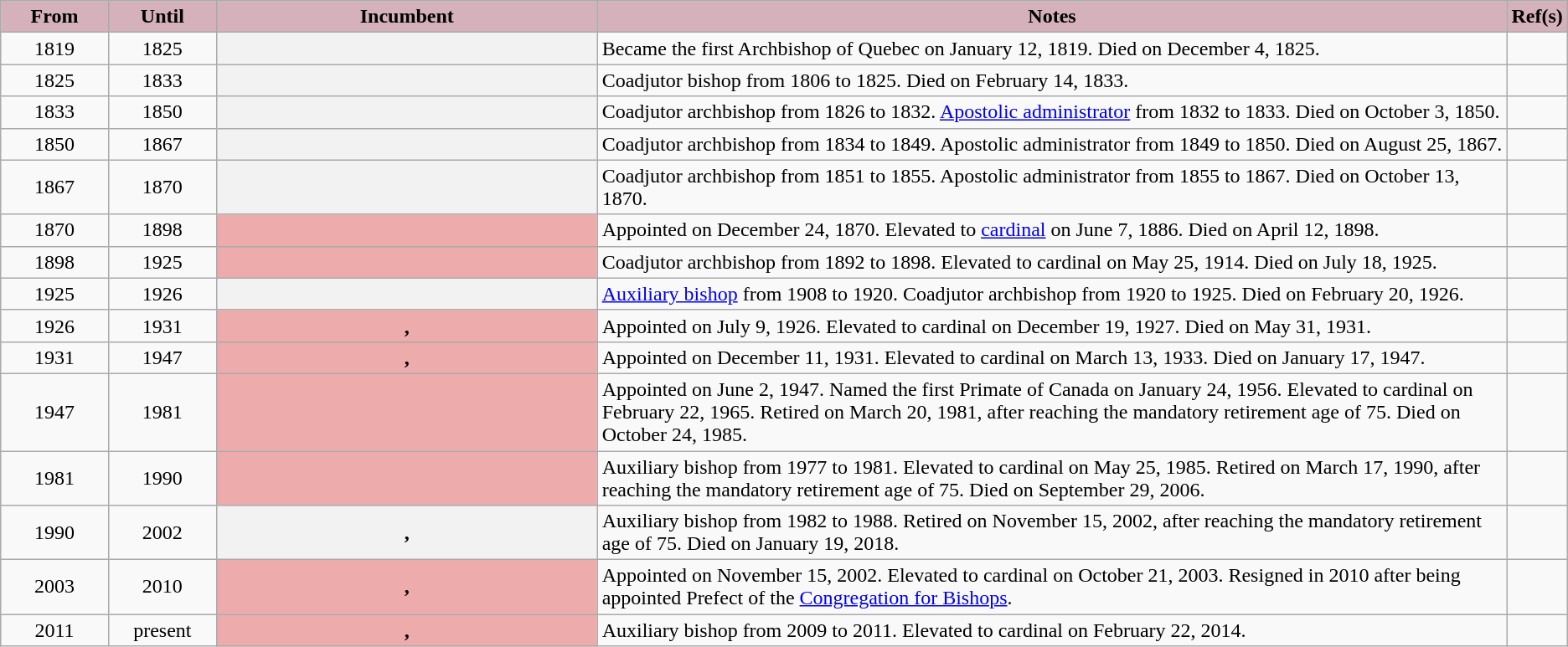<table class="wikitable sortable plainrowheaders" style="text-align:center;">
<tr>
<th scope="col" style="background-color: #D4B1BB; width: 7%">From</th>
<th scope="col" style="background-color: #D4B1BB; width: 7%">Until</th>
<th scope="col" style="background-color: #D4B1BB; width: 25%">Incumbent</th>
<th scope="col" style="background-color: #D4B1BB; width: 60%" class="unsortable">Notes</th>
<th scope="col" style="background-color: #D4B1BB" class="unsortable">Ref(s)</th>
</tr>
<tr>
<td>1819</td>
<td>1825</td>
<th scope="row"></th>
<td style="text-align:left">Became the first Archbishop of Quebec on January 12, 1819.  Died on December 4, 1825.</td>
<td></td>
</tr>
<tr>
<td>1825</td>
<td>1833</td>
<th scope="row"></th>
<td style="text-align:left">Coadjutor bishop from 1806 to 1825.  Died on February 14, 1833.</td>
<td></td>
</tr>
<tr>
<td>1833</td>
<td>1850</td>
<th scope="row"></th>
<td style="text-align:left">Coadjutor archbishop from 1826 to 1832.  <a href='#'>Apostolic administrator</a> from 1832 to 1833.  Died on October 3, 1850.</td>
<td></td>
</tr>
<tr>
<td>1850</td>
<td>1867</td>
<th scope="row"></th>
<td style="text-align:left">Coadjutor archbishop from 1834 to 1849.  Apostolic administrator from 1849 to 1850.  Died on August 25, 1867.</td>
<td></td>
</tr>
<tr>
<td>1867</td>
<td>1870</td>
<th scope="row"></th>
<td style="text-align:left">Coadjutor archbishop from 1851 to 1855.  Apostolic administrator from 1855 to 1867.  Died on October 13, 1870.</td>
<td></td>
</tr>
<tr>
<td>1870</td>
<td>1898</td>
<th scope="row" style="background-color: #eeabab"></th>
<td style="text-align:left">Appointed on December 24, 1870.  Elevated to <a href='#'>cardinal</a> on June 7, 1886.  Died on April 12, 1898.</td>
<td></td>
</tr>
<tr>
<td>1898</td>
<td>1925</td>
<th scope="row" style="background-color: #eeabab"></th>
<td style="text-align:left">Coadjutor archbishop from 1892 to 1898.  Elevated to cardinal on May 25, 1914.  Died on July 18, 1925.</td>
<td></td>
</tr>
<tr>
<td>1925</td>
<td>1926</td>
<th scope="row"></th>
<td style="text-align:left"><a href='#'>Auxiliary bishop</a> from 1908 to 1920.  Coadjutor archbishop from 1920 to 1925.  Died on February 20, 1926.</td>
<td></td>
</tr>
<tr>
<td>1926</td>
<td>1931</td>
<th scope="row" style="background-color: #eeabab">, </th>
<td style="text-align:left">Appointed on July 9, 1926.  Elevated to cardinal on December 19, 1927.  Died on May 31, 1931.</td>
<td></td>
</tr>
<tr>
<td>1931</td>
<td>1947</td>
<th scope="row" style="background-color: #eeabab">, </th>
<td style="text-align:left">Appointed on December 11, 1931.  Elevated to cardinal on March 13, 1933.  Died on January 17, 1947.</td>
<td></td>
</tr>
<tr>
<td>1947</td>
<td>1981</td>
<th scope="row" style="background-color: #eeabab"></th>
<td style="text-align:left">Appointed on June 2, 1947.  Named the first Primate of Canada on January 24, 1956.  Elevated to cardinal on February 22, 1965.  Retired on March 20, 1981, after reaching the mandatory retirement age of 75.  Died on October 24, 1985.</td>
<td></td>
</tr>
<tr>
<td>1981</td>
<td>1990</td>
<th scope="row" style="background-color: #eeabab"></th>
<td style="text-align:left">Auxiliary bishop from 1977 to 1981.  Elevated to cardinal on May 25, 1985.  Retired on March 17, 1990, after reaching the mandatory retirement age of 75.  Died on September 29, 2006.</td>
<td></td>
</tr>
<tr>
<td>1990</td>
<td>2002</td>
<th scope="row">, </th>
<td style="text-align:left">Auxiliary bishop from 1982 to 1988.  Retired on November 15, 2002, after reaching the mandatory retirement age of 75.  Died on January 19, 2018.</td>
<td></td>
</tr>
<tr>
<td>2003</td>
<td>2010</td>
<th scope="row" style="background-color: #eeabab">, </th>
<td style="text-align:left">Appointed on November 15, 2002.  Elevated to cardinal on October 21, 2003.  Resigned in 2010 after being appointed Prefect of the <a href='#'>Congregation for Bishops</a>.</td>
<td></td>
</tr>
<tr>
<td>2011</td>
<td data-sort-value=2020>present</td>
<th scope="row" style="background-color: #eeabab">, </th>
<td style="text-align:left">Auxiliary bishop from 2009 to 2011.  Elevated to cardinal on February 22, 2014.</td>
<td></td>
</tr>
</table>
